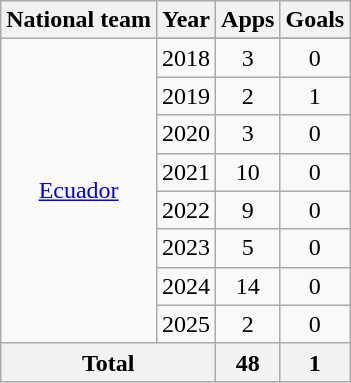<table class="wikitable" style="text-align: center;">
<tr>
<th>National team</th>
<th>Year</th>
<th>Apps</th>
<th>Goals</th>
</tr>
<tr>
<td rowspan="9"><a href='#'>Ecuador</a></td>
</tr>
<tr>
<td>2018</td>
<td>3</td>
<td>0</td>
</tr>
<tr>
<td>2019</td>
<td>2</td>
<td>1</td>
</tr>
<tr>
<td>2020</td>
<td>3</td>
<td>0</td>
</tr>
<tr>
<td>2021</td>
<td>10</td>
<td>0</td>
</tr>
<tr>
<td>2022</td>
<td>9</td>
<td>0</td>
</tr>
<tr>
<td>2023</td>
<td>5</td>
<td>0</td>
</tr>
<tr>
<td>2024</td>
<td>14</td>
<td>0</td>
</tr>
<tr>
<td>2025</td>
<td>2</td>
<td>0</td>
</tr>
<tr>
<th colspan="2">Total</th>
<th>48</th>
<th>1</th>
</tr>
</table>
